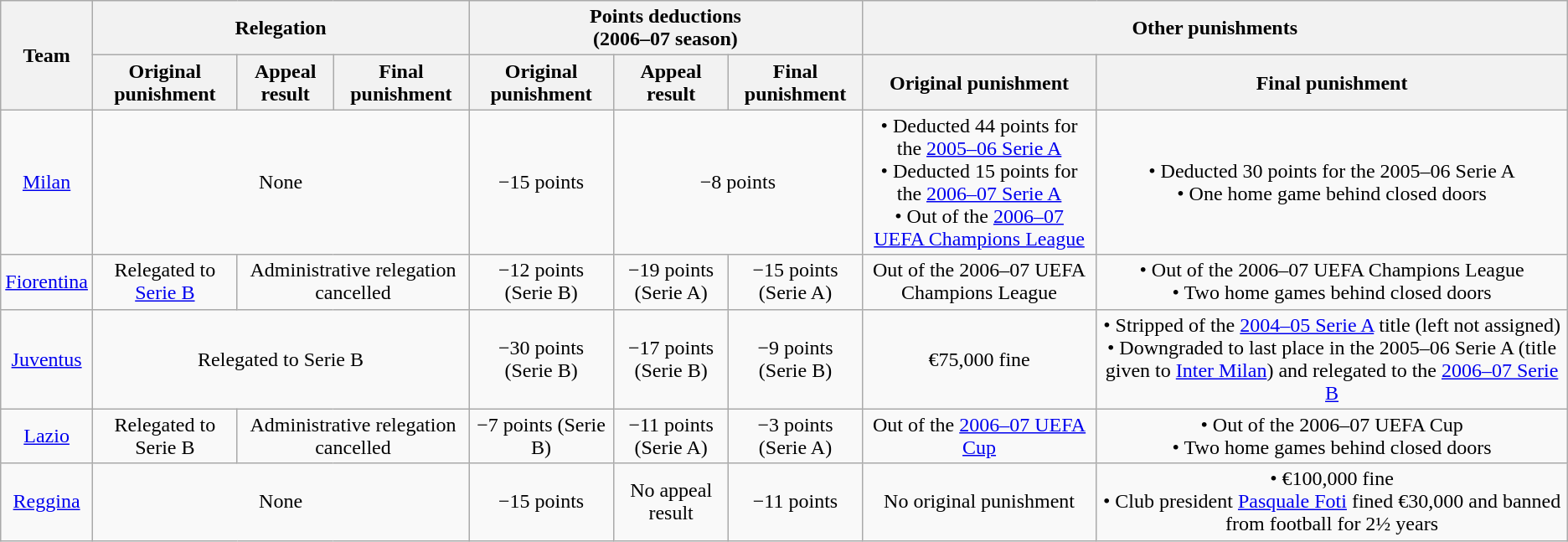<table class="wikitable" style="text-align: center;">
<tr>
<th rowspan="2">Team</th>
<th colspan="3">Relegation</th>
<th colspan="3">Points deductions<br>(2006–07 season)</th>
<th colspan="2">Other punishments</th>
</tr>
<tr>
<th>Original punishment</th>
<th>Appeal result</th>
<th>Final punishment</th>
<th>Original punishment</th>
<th>Appeal result</th>
<th>Final punishment</th>
<th>Original punishment</th>
<th>Final punishment</th>
</tr>
<tr>
<td><a href='#'>Milan</a></td>
<td colspan="3">None</td>
<td>−15 points</td>
<td colspan="2">−8 points</td>
<td>• Deducted 44 points for the <a href='#'>2005–06 Serie A</a><br>• Deducted 15 points for the <a href='#'>2006–07 Serie A</a><br>• Out of the <a href='#'>2006–07 UEFA Champions League</a></td>
<td>• Deducted 30 points for the 2005–06 Serie A<br>• One home game behind closed doors</td>
</tr>
<tr>
<td><a href='#'>Fiorentina</a></td>
<td>Relegated to <a href='#'>Serie B</a></td>
<td colspan="2">Administrative relegation cancelled</td>
<td>−12 points<br>(Serie B)</td>
<td>−19 points<br>(Serie A)</td>
<td>−15 points<br>(Serie A)</td>
<td>Out of the 2006–07 UEFA Champions League</td>
<td>• Out of the 2006–07 UEFA Champions League<br>• Two home games behind closed doors</td>
</tr>
<tr>
<td><a href='#'>Juventus</a></td>
<td colspan="3">Relegated to Serie B</td>
<td>−30 points<br>(Serie B)</td>
<td>−17 points<br>(Serie B)</td>
<td>−9 points<br>(Serie B)</td>
<td>€75,000 fine</td>
<td>• Stripped of the <a href='#'>2004–05 Serie A</a> title (left not assigned)<br>• Downgraded to last place in the 2005–06 Serie A (title given to <a href='#'>Inter Milan</a>) and relegated to the <a href='#'>2006–07 Serie B</a></td>
</tr>
<tr>
<td><a href='#'>Lazio</a></td>
<td>Relegated to Serie B</td>
<td colspan="2">Administrative relegation cancelled</td>
<td>−7 points (Serie B)</td>
<td>−11 points (Serie A)</td>
<td>−3 points (Serie A)</td>
<td>Out of the <a href='#'>2006–07 UEFA Cup</a></td>
<td>• Out of the 2006–07 UEFA Cup<br>• Two home games behind closed doors</td>
</tr>
<tr>
<td><a href='#'>Reggina</a></td>
<td colspan="3">None</td>
<td>−15 points</td>
<td>No appeal result</td>
<td>−11 points</td>
<td>No original punishment</td>
<td>• €100,000 fine<br>• Club president <a href='#'>Pasquale Foti</a> fined €30,000 and banned from football for 2½ years</td>
</tr>
</table>
